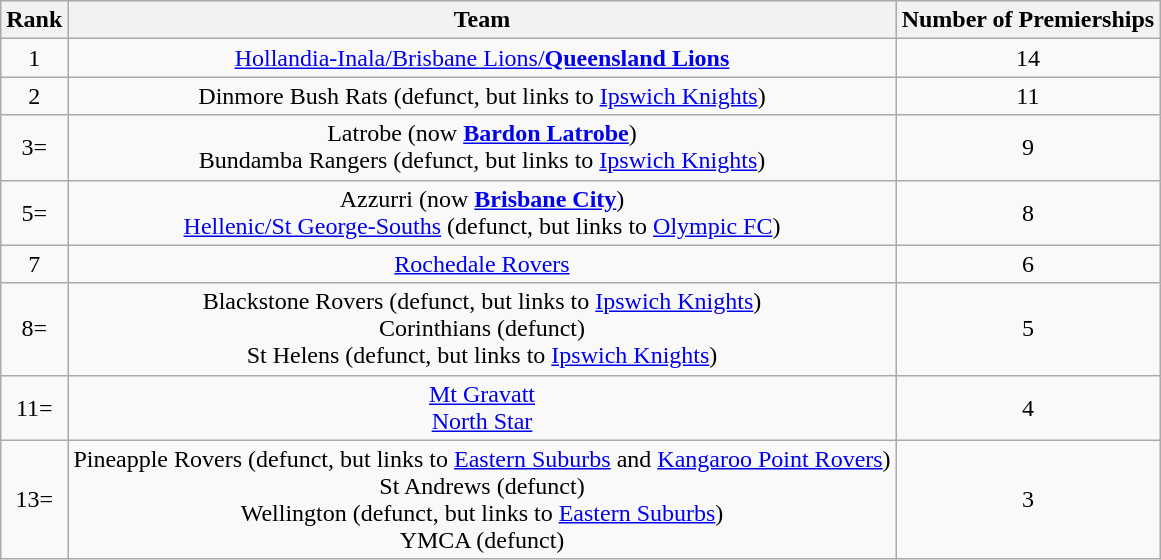<table class="wikitable" style="text-align:center">
<tr>
<th>Rank</th>
<th>Team</th>
<th>Number of Premierships</th>
</tr>
<tr>
<td>1</td>
<td><a href='#'>Hollandia-Inala/Brisbane Lions/<strong>Queensland Lions</strong></a></td>
<td>14</td>
</tr>
<tr>
<td>2</td>
<td>Dinmore Bush Rats (defunct, but links to <a href='#'>Ipswich Knights</a>)</td>
<td>11</td>
</tr>
<tr>
<td>3=</td>
<td>Latrobe (now <strong><a href='#'>Bardon Latrobe</a></strong>)<br>Bundamba Rangers (defunct, but links to <a href='#'>Ipswich Knights</a>)</td>
<td>9</td>
</tr>
<tr>
<td>5=</td>
<td>Azzurri (now <strong><a href='#'>Brisbane City</a></strong>)<br><a href='#'>Hellenic/St George-Souths</a> (defunct, but links to <a href='#'>Olympic FC</a>)</td>
<td>8</td>
</tr>
<tr>
<td>7</td>
<td><a href='#'>Rochedale Rovers</a></td>
<td>6</td>
</tr>
<tr>
<td>8=</td>
<td>Blackstone Rovers (defunct, but links to <a href='#'>Ipswich Knights</a>)<br>Corinthians (defunct)<br>St Helens (defunct, but links to <a href='#'>Ipswich Knights</a>)</td>
<td>5</td>
</tr>
<tr>
<td>11=</td>
<td><a href='#'>Mt Gravatt</a> <br><a href='#'>North Star</a></td>
<td>4</td>
</tr>
<tr>
<td>13=</td>
<td>Pineapple Rovers (defunct, but links to <a href='#'>Eastern Suburbs</a> and <a href='#'>Kangaroo Point Rovers</a>) <br>St Andrews (defunct) <br>Wellington (defunct, but links to <a href='#'>Eastern Suburbs</a>) <br>YMCA (defunct)</td>
<td>3</td>
</tr>
</table>
